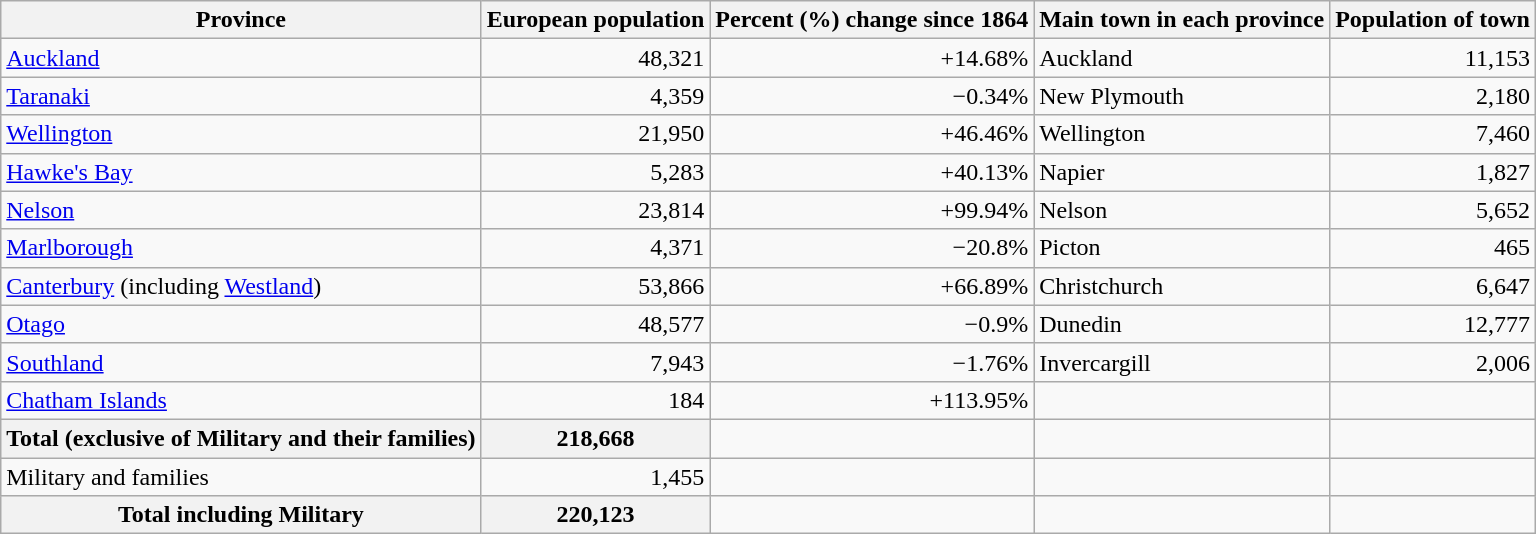<table class="wikitable" style="text-align:right">
<tr>
<th>Province</th>
<th>European population</th>
<th>Percent (%) change since 1864</th>
<th>Main town in each province</th>
<th>Population of town</th>
</tr>
<tr>
<td align="left"><a href='#'>Auckland</a></td>
<td>48,321</td>
<td>+14.68%</td>
<td align="left">Auckland</td>
<td>11,153</td>
</tr>
<tr>
<td align="left"><a href='#'>Taranaki</a></td>
<td>4,359</td>
<td>−0.34%</td>
<td align="left">New Plymouth</td>
<td>2,180</td>
</tr>
<tr>
<td align="left"><a href='#'>Wellington</a></td>
<td>21,950</td>
<td>+46.46%</td>
<td align="left">Wellington</td>
<td>7,460</td>
</tr>
<tr>
<td align="left"><a href='#'>Hawke's Bay</a></td>
<td>5,283</td>
<td>+40.13%</td>
<td align="left">Napier</td>
<td>1,827</td>
</tr>
<tr>
<td align="left"><a href='#'>Nelson</a></td>
<td>23,814</td>
<td>+99.94%</td>
<td align="left">Nelson</td>
<td>5,652</td>
</tr>
<tr>
<td align="left"><a href='#'>Marlborough</a></td>
<td>4,371</td>
<td>−20.8%</td>
<td align="left">Picton</td>
<td>465</td>
</tr>
<tr>
<td align="left"><a href='#'>Canterbury</a> (including <a href='#'>Westland</a>)</td>
<td>53,866</td>
<td>+66.89%</td>
<td align="left">Christchurch</td>
<td>6,647</td>
</tr>
<tr>
<td align="left"><a href='#'>Otago</a></td>
<td>48,577</td>
<td>−0.9%</td>
<td align="left">Dunedin</td>
<td>12,777</td>
</tr>
<tr>
<td align="left"><a href='#'>Southland</a></td>
<td>7,943</td>
<td>−1.76%</td>
<td align="left">Invercargill</td>
<td>2,006</td>
</tr>
<tr>
<td align="left"><a href='#'>Chatham Islands</a></td>
<td>184</td>
<td>+113.95%</td>
<td></td>
<td></td>
</tr>
<tr>
<th>Total (exclusive of Military and their families)</th>
<th>218,668</th>
<td></td>
<td></td>
<td></td>
</tr>
<tr>
<td align="left">Military and families</td>
<td>1,455</td>
<td></td>
<td></td>
<td></td>
</tr>
<tr>
<th>Total including Military</th>
<th>220,123</th>
<td></td>
<td></td>
</tr>
</table>
